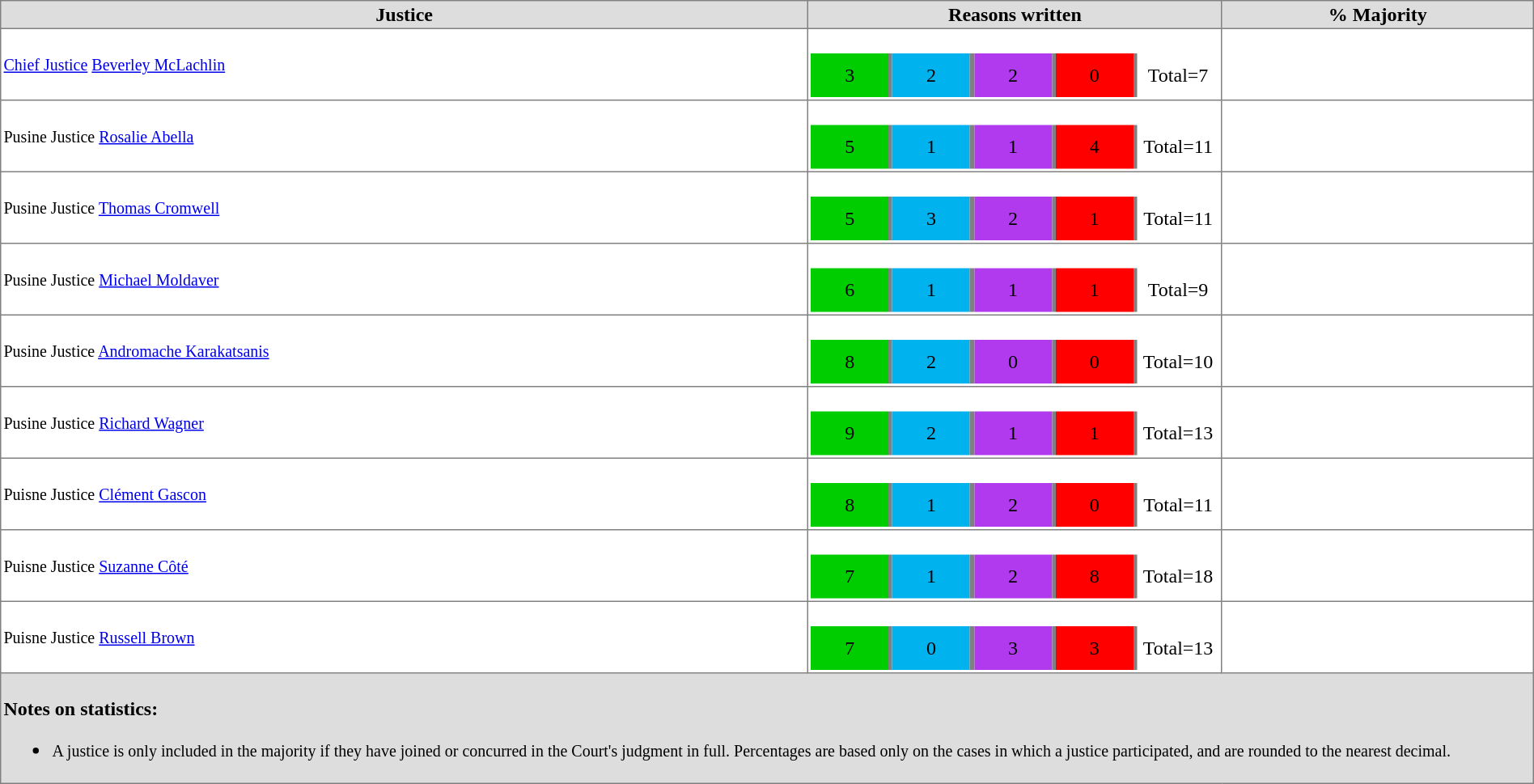<table width=100% cellpadding="2" cellspacing="0" border="1" style="border-collapse:collapse;">
<tr>
<th bgcolor=#DDDDDD>Justice</th>
<th bgcolor=#DDDDDD>Reasons written</th>
<th bgcolor=#DDDDDD>% Majority</th>
</tr>
<tr>
<td><small><a href='#'>Chief Justice</a> <a href='#'>Beverley McLachlin</a></small></td>
<td><br><table cellpadding="0" cellspacing="0" border="0" align="center" width=100%>
<tr>
<td width=19% align=center bgcolor="#00CD00">3</td>
<td width=1% bgcolor=gray><br><br></td>
<td width=19% align=center bgcolor="#00B2EE">2</td>
<td width=1% bgcolor=gray><br><br></td>
<td width=19% align=center bgcolor="#B23AEE">2</td>
<td width=1% bgcolor=gray><br><br></td>
<td width=19% align=center bgcolor="red">0</td>
<td width=1% bgcolor=gray><br><br></td>
<td width=20% align=center>Total=7</td>
</tr>
</table>
</td>
<td align=center></td>
</tr>
<tr>
<td><small>Pusine Justice <a href='#'>Rosalie Abella</a></small></td>
<td><br><table cellpadding="0" cellspacing="0" border="0" align="center" width=100%>
<tr>
<td width=19% align=center bgcolor="#00CD00">5</td>
<td width=1% bgcolor=gray><br><br></td>
<td width=19% align=center bgcolor="#00B2EE">1</td>
<td width=1% bgcolor=gray><br><br></td>
<td width=19% align=center bgcolor="#B23AEE">1</td>
<td width=1% bgcolor=gray><br><br></td>
<td width=19% align=center bgcolor="red">4</td>
<td width=1% bgcolor=gray><br><br></td>
<td width=20% align=center>Total=11</td>
</tr>
</table>
</td>
<td align=center></td>
</tr>
<tr>
<td><small>Pusine Justice <a href='#'>Thomas Cromwell</a></small></td>
<td><br><table cellpadding="0" cellspacing="0" border="0" align="center" width=100%>
<tr>
<td width=19% align=center bgcolor="#00CD00">5</td>
<td width=1% bgcolor=gray><br><br></td>
<td width=19% align=center bgcolor="#00B2EE">3</td>
<td width=1% bgcolor=gray><br><br></td>
<td width=19% align=center bgcolor="#B23AEE">2</td>
<td width=1% bgcolor=gray><br><br></td>
<td width=19% align=center bgcolor="red">1</td>
<td width=1% bgcolor=gray><br><br></td>
<td width=20% align=center>Total=11</td>
</tr>
</table>
</td>
<td align=center></td>
</tr>
<tr>
<td><small>Pusine Justice <a href='#'>Michael Moldaver</a></small></td>
<td><br><table cellpadding="0" cellspacing="0" border="0" align="center" width=100%>
<tr>
<td width=19% align=center bgcolor="#00CD00">6</td>
<td width=1% bgcolor=gray><br><br></td>
<td width=19% align=center bgcolor="#00B2EE">1</td>
<td width=1% bgcolor=gray><br><br></td>
<td width=19% align=center bgcolor="#B23AEE">1</td>
<td width=1% bgcolor=gray><br><br></td>
<td width=19% align=center bgcolor="red">1</td>
<td width=1% bgcolor=gray><br><br></td>
<td width=20% align=center>Total=9</td>
</tr>
</table>
</td>
<td align=center></td>
</tr>
<tr>
<td><small>Pusine Justice <a href='#'>Andromache Karakatsanis</a></small></td>
<td><br><table cellpadding="0" cellspacing="0" border="0" align="center" width=100%>
<tr>
<td width=19% align=center bgcolor="#00CD00">8</td>
<td width=1% bgcolor=gray><br><br></td>
<td width=19% align=center bgcolor="#00B2EE">2</td>
<td width=1% bgcolor=gray><br><br></td>
<td width=19% align=center bgcolor="#B23AEE">0</td>
<td width=1% bgcolor=gray><br><br></td>
<td width=19% align=center bgcolor="red">0</td>
<td width=1% bgcolor=gray><br><br></td>
<td width=20% align=center>Total=10</td>
</tr>
</table>
</td>
<td align=center></td>
</tr>
<tr>
<td><small>Pusine Justice <a href='#'>Richard Wagner</a></small></td>
<td><br><table cellpadding="0" cellspacing="0" border="0" align="center" width=100%>
<tr>
<td width=19% align=center bgcolor="#00CD00">9</td>
<td width=1% bgcolor=gray><br><br></td>
<td width=19% align=center bgcolor="#00B2EE">2</td>
<td width=1% bgcolor=gray><br><br></td>
<td width=19% align=center bgcolor="#B23AEE">1</td>
<td width=1% bgcolor=gray><br><br></td>
<td width=19% align=center bgcolor="red">1</td>
<td width=1% bgcolor=gray><br><br></td>
<td width=20% align=center>Total=13</td>
</tr>
</table>
</td>
<td align=center></td>
</tr>
<tr>
<td><small>Puisne Justice <a href='#'>Clément Gascon</a></small></td>
<td><br><table cellpadding="0" cellspacing="0" border="0" align="center" width=100%>
<tr>
<td width=19% align=center bgcolor="#00CD00">8</td>
<td width=1% bgcolor=gray><br><br></td>
<td width=19% align=center bgcolor="#00B2EE">1</td>
<td width=1% bgcolor=gray><br><br></td>
<td width=19% align=center bgcolor="#B23AEE">2</td>
<td width=1% bgcolor=gray><br><br></td>
<td width=19% align=center bgcolor="red">0</td>
<td width=1% bgcolor=gray><br><br></td>
<td width=20% align=center>Total=11</td>
</tr>
</table>
</td>
<td align=center></td>
</tr>
<tr>
<td><small>Puisne Justice <a href='#'>Suzanne Côté</a></small></td>
<td><br><table cellpadding="0" cellspacing="0" border="0" align="center" width=100%>
<tr>
<td width=19% align=center bgcolor="#00CD00">7</td>
<td width=1% bgcolor=gray><br><br></td>
<td width=19% align=center bgcolor="#00B2EE">1</td>
<td width=1% bgcolor=gray><br><br></td>
<td width=19% align=center bgcolor="#B23AEE">2</td>
<td width=1% bgcolor=gray><br><br></td>
<td width=19% align=center bgcolor="red">8</td>
<td width=1% bgcolor=gray><br><br></td>
<td width=20% align=center>Total=18</td>
</tr>
</table>
</td>
<td align=center></td>
</tr>
<tr>
<td><small>Puisne Justice <a href='#'>Russell Brown</a></small></td>
<td><br><table cellpadding="0" cellspacing="0" border="0" align="center" width=100%>
<tr>
<td width=19% align=center bgcolor="#00CD00">7</td>
<td width=1% bgcolor=gray><br><br></td>
<td width=19% align=center bgcolor="#00B2EE">0</td>
<td width=1% bgcolor=gray><br><br></td>
<td width=19% align=center bgcolor="#B23AEE">3</td>
<td width=1% bgcolor=gray><br><br></td>
<td width=19% align=center bgcolor="red">3</td>
<td width=1% bgcolor=gray><br><br></td>
<td width=20% align=center>Total=13</td>
</tr>
</table>
</td>
<td align=center></td>
</tr>
<tr>
<td bgcolor=#DDDDDD colspan=5><br><strong>Notes on statistics:</strong><ul><li><small>A justice is only included in the majority if they have joined or concurred in the Court's judgment in full. Percentages are based only on the cases in which a justice participated, and are rounded to the nearest decimal.</small></li></ul></td>
</tr>
</table>
